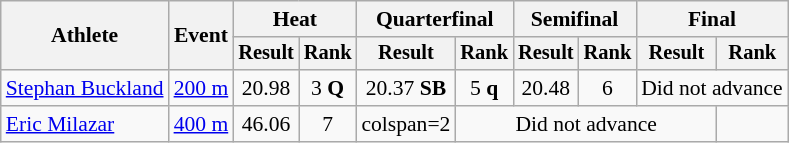<table class=wikitable style="font-size:90%">
<tr>
<th rowspan="2">Athlete</th>
<th rowspan="2">Event</th>
<th colspan="2">Heat</th>
<th colspan="2">Quarterfinal</th>
<th colspan="2">Semifinal</th>
<th colspan="2">Final</th>
</tr>
<tr style="font-size:95%">
<th>Result</th>
<th>Rank</th>
<th>Result</th>
<th>Rank</th>
<th>Result</th>
<th>Rank</th>
<th>Result</th>
<th>Rank</th>
</tr>
<tr align=center>
<td align=left><a href='#'>Stephan Buckland</a></td>
<td align=left><a href='#'>200 m</a></td>
<td>20.98</td>
<td>3 <strong>Q</strong></td>
<td>20.37 <strong>SB</strong></td>
<td>5 <strong>q</strong></td>
<td>20.48</td>
<td>6</td>
<td colspan=2>Did not advance</td>
</tr>
<tr align=center>
<td align=left><a href='#'>Eric Milazar</a></td>
<td align=left><a href='#'>400 m</a></td>
<td>46.06</td>
<td>7</td>
<td>colspan=2 </td>
<td colspan=4>Did not advance</td>
</tr>
</table>
